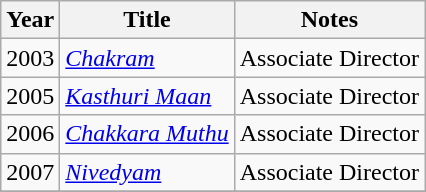<table class=wikitable>
<tr>
<th>Year</th>
<th>Title</th>
<th>Notes</th>
</tr>
<tr>
<td>2003</td>
<td><em><a href='#'>Chakram</a></em></td>
<td>Associate Director</td>
</tr>
<tr>
<td>2005</td>
<td><em><a href='#'>Kasthuri Maan</a></em></td>
<td>Associate Director</td>
</tr>
<tr>
<td>2006</td>
<td><em><a href='#'>Chakkara Muthu</a></em></td>
<td>Associate Director</td>
</tr>
<tr>
<td>2007</td>
<td><em><a href='#'>Nivedyam</a></em></td>
<td>Associate Director</td>
</tr>
<tr>
</tr>
</table>
